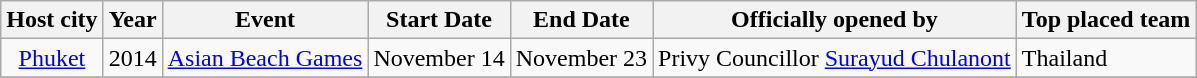<table class="wikitable" style="text-align:center">
<tr>
<th>Host city</th>
<th>Year</th>
<th>Event</th>
<th>Start Date</th>
<th>End Date</th>
<th>Officially opened by</th>
<th align=left>Top placed team</th>
</tr>
<tr>
<td rowspan=1><a href='#'>Phuket</a></td>
<td>2014</td>
<td><a href='#'>Asian Beach Games</a></td>
<td align=left>November 14</td>
<td align=left>November 23</td>
<td>Privy Councillor <a href='#'>Surayud Chulanont</a></td>
<td align=left> Thailand</td>
</tr>
<tr>
</tr>
</table>
